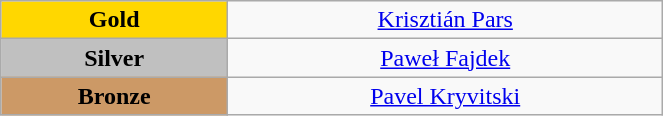<table class="wikitable" style=" text-align:center; " width="35%">
<tr>
<td bgcolor="gold"><strong>Gold</strong></td>
<td><a href='#'>Krisztián Pars</a><br>  <small><em></em></small></td>
</tr>
<tr>
<td bgcolor="silver"><strong>Silver</strong></td>
<td><a href='#'>Paweł Fajdek</a><br>  <small><em></em></small></td>
</tr>
<tr>
<td bgcolor="CC9966"><strong>Bronze</strong></td>
<td><a href='#'>Pavel Kryvitski</a><br>  <small><em></em></small></td>
</tr>
</table>
